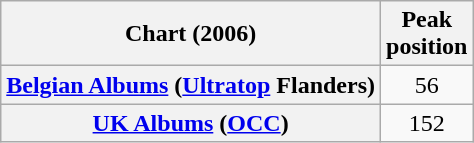<table class="wikitable sortable plainrowheaders">
<tr>
<th scope="col">Chart (2006)</th>
<th scope="col">Peak<br>position</th>
</tr>
<tr>
<th scope="row"><a href='#'>Belgian Albums</a> (<a href='#'>Ultratop</a> Flanders)</th>
<td align="center">56</td>
</tr>
<tr>
<th scope="row"><a href='#'>UK Albums</a> (<a href='#'>OCC</a>)</th>
<td align="center">152</td>
</tr>
</table>
